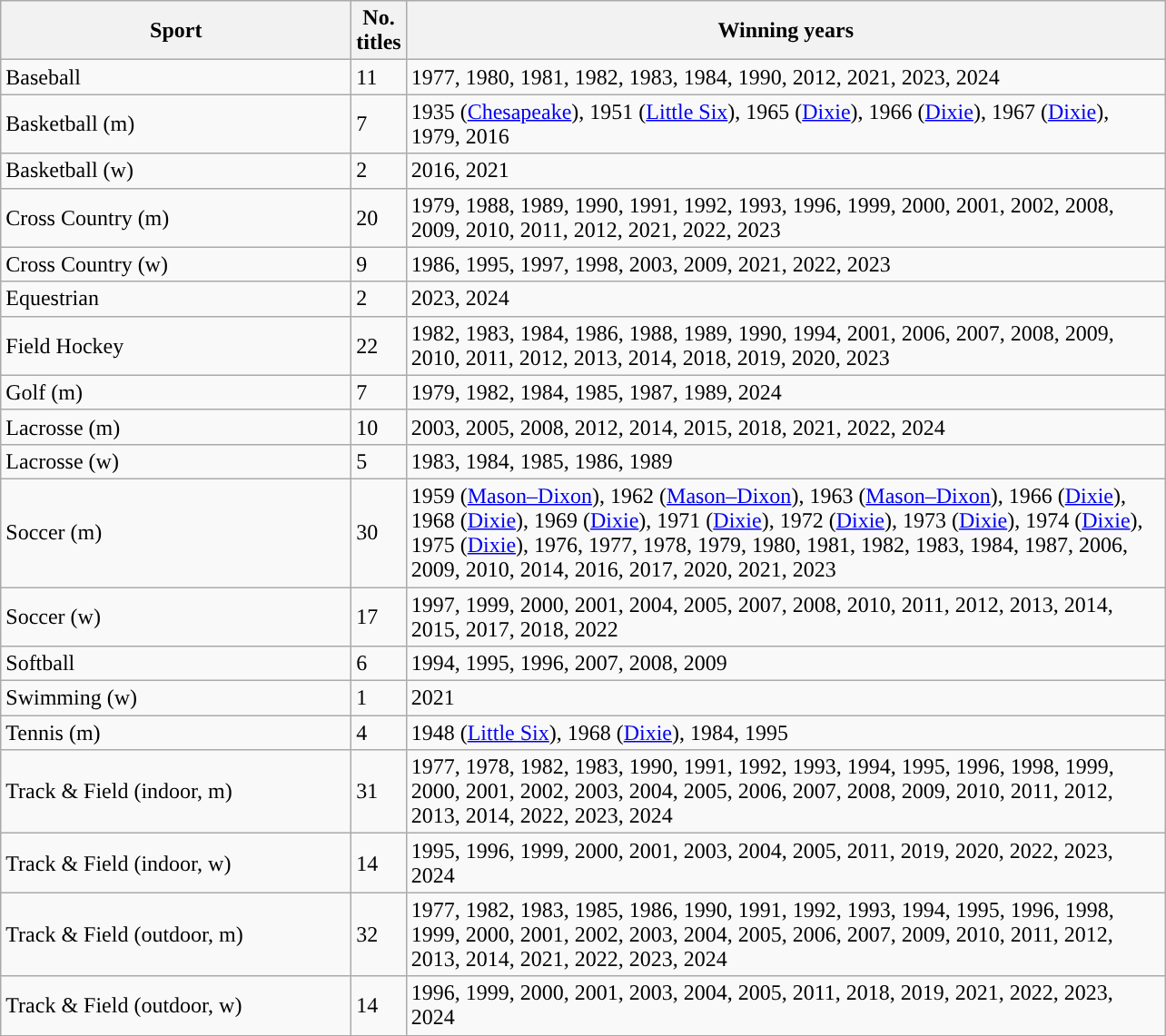<table class="wikitable"; style=" ">
<tr>
<th width=250px>Sport</th>
<th width=px>No.<br>titles</th>
<th width=550px>Winning years</th>
</tr>
<tr>
<td>Baseball</td>
<td>11</td>
<td>1977, 1980, 1981, 1982, 1983, 1984, 1990, 2012, 2021, 2023, 2024</td>
</tr>
<tr>
<td>Basketball (m)</td>
<td>7</td>
<td>1935 (<a href='#'>Chesapeake</a>), 1951 (<a href='#'>Little Six</a>), 1965 (<a href='#'>Dixie</a>), 1966 (<a href='#'>Dixie</a>), 1967 (<a href='#'>Dixie</a>), 1979, 2016</td>
</tr>
<tr>
<td>Basketball (w)</td>
<td>2</td>
<td>2016, 2021</td>
</tr>
<tr>
<td>Cross Country (m)</td>
<td>20</td>
<td>1979, 1988, 1989, 1990, 1991, 1992, 1993, 1996, 1999, 2000, 2001, 2002, 2008, 2009, 2010, 2011, 2012, 2021, 2022, 2023</td>
</tr>
<tr>
<td>Cross Country (w)</td>
<td>9</td>
<td>1986, 1995, 1997, 1998, 2003, 2009, 2021, 2022, 2023</td>
</tr>
<tr>
<td>Equestrian</td>
<td>2</td>
<td>2023, 2024</td>
</tr>
<tr>
<td>Field Hockey</td>
<td>22</td>
<td>1982, 1983, 1984, 1986, 1988, 1989, 1990, 1994, 2001, 2006, 2007, 2008, 2009, 2010, 2011, 2012, 2013, 2014, 2018, 2019, 2020, 2023</td>
</tr>
<tr>
<td>Golf (m)</td>
<td>7</td>
<td>1979, 1982, 1984, 1985, 1987, 1989, 2024</td>
</tr>
<tr>
<td>Lacrosse (m)</td>
<td>10</td>
<td>2003, 2005, 2008, 2012, 2014, 2015, 2018, 2021, 2022, 2024</td>
</tr>
<tr>
<td>Lacrosse (w)</td>
<td>5</td>
<td>1983, 1984, 1985, 1986, 1989</td>
</tr>
<tr>
<td>Soccer (m)</td>
<td>30</td>
<td>1959 (<a href='#'>Mason–Dixon</a>), 1962 (<a href='#'>Mason–Dixon</a>), 1963 (<a href='#'>Mason–Dixon</a>), 1966 (<a href='#'>Dixie</a>), 1968 (<a href='#'>Dixie</a>), 1969 (<a href='#'>Dixie</a>), 1971 (<a href='#'>Dixie</a>), 1972 (<a href='#'>Dixie</a>), 1973 (<a href='#'>Dixie</a>), 1974 (<a href='#'>Dixie</a>), 1975 (<a href='#'>Dixie</a>), 1976, 1977, 1978, 1979, 1980, 1981, 1982, 1983, 1984, 1987, 2006, 2009, 2010, 2014, 2016, 2017, 2020, 2021, 2023</td>
</tr>
<tr>
<td>Soccer (w)</td>
<td>17</td>
<td>1997, 1999, 2000, 2001, 2004, 2005, 2007, 2008, 2010, 2011, 2012, 2013, 2014, 2015, 2017, 2018, 2022</td>
</tr>
<tr>
<td>Softball</td>
<td>6</td>
<td>1994, 1995, 1996, 2007, 2008, 2009</td>
</tr>
<tr>
<td>Swimming (w)</td>
<td>1</td>
<td>2021</td>
</tr>
<tr>
<td>Tennis (m)</td>
<td>4</td>
<td>1948 (<a href='#'>Little Six</a>), 1968 (<a href='#'>Dixie</a>), 1984, 1995</td>
</tr>
<tr>
<td>Track & Field (indoor, m)</td>
<td>31</td>
<td>1977, 1978, 1982, 1983, 1990, 1991, 1992, 1993, 1994, 1995, 1996, 1998, 1999, 2000, 2001, 2002, 2003, 2004, 2005, 2006, 2007, 2008, 2009, 2010, 2011, 2012, 2013, 2014, 2022, 2023, 2024</td>
</tr>
<tr>
<td>Track & Field (indoor, w)</td>
<td>14</td>
<td>1995, 1996, 1999, 2000, 2001, 2003, 2004, 2005, 2011, 2019, 2020, 2022, 2023, 2024</td>
</tr>
<tr>
<td>Track & Field (outdoor, m)</td>
<td>32</td>
<td>1977, 1982, 1983, 1985, 1986, 1990, 1991, 1992, 1993, 1994, 1995, 1996, 1998, 1999, 2000, 2001, 2002, 2003, 2004, 2005, 2006, 2007, 2009, 2010, 2011, 2012, 2013, 2014, 2021, 2022, 2023, 2024</td>
</tr>
<tr>
<td>Track & Field (outdoor, w)</td>
<td>14</td>
<td>1996, 1999, 2000, 2001, 2003, 2004, 2005, 2011, 2018, 2019, 2021, 2022, 2023, 2024</td>
</tr>
</table>
